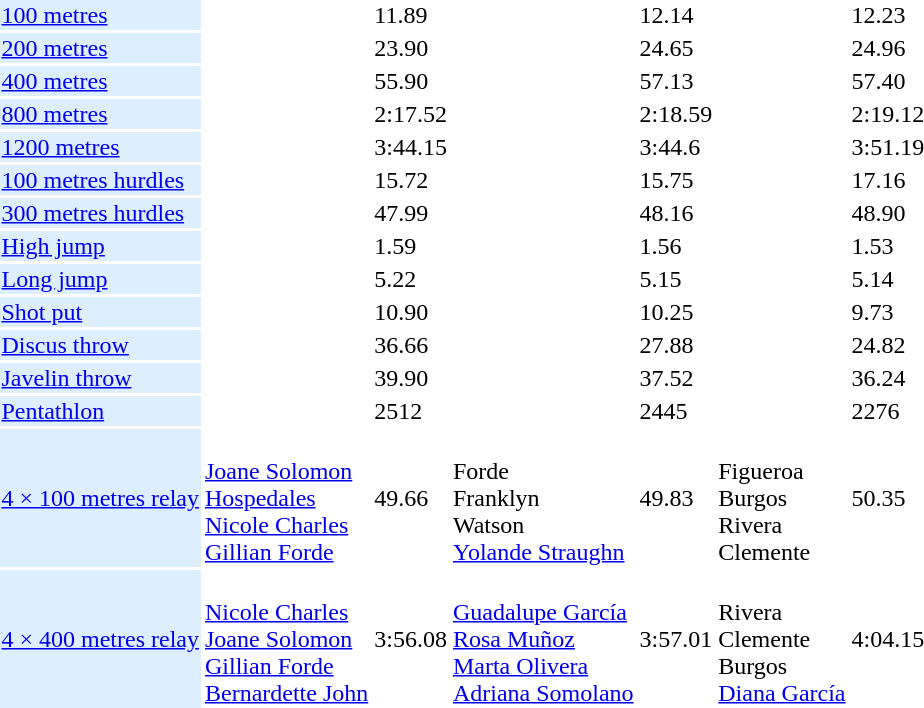<table>
<tr>
<td bgcolor = DDEEFF><a href='#'>100 metres</a></td>
<td></td>
<td>11.89</td>
<td></td>
<td>12.14</td>
<td></td>
<td>12.23</td>
</tr>
<tr>
<td bgcolor = DDEEFF><a href='#'>200 metres</a></td>
<td></td>
<td>23.90</td>
<td></td>
<td>24.65</td>
<td></td>
<td>24.96</td>
</tr>
<tr>
<td bgcolor = DDEEFF><a href='#'>400 metres</a></td>
<td></td>
<td>55.90</td>
<td></td>
<td>57.13</td>
<td></td>
<td>57.40</td>
</tr>
<tr>
<td bgcolor = DDEEFF><a href='#'>800 metres</a></td>
<td></td>
<td>2:17.52</td>
<td></td>
<td>2:18.59</td>
<td></td>
<td>2:19.12</td>
</tr>
<tr>
<td bgcolor = DDEEFF><a href='#'>1200 metres</a></td>
<td></td>
<td>3:44.15</td>
<td></td>
<td>3:44.6</td>
<td></td>
<td>3:51.19</td>
</tr>
<tr>
<td bgcolor = DDEEFF><a href='#'>100 metres hurdles</a></td>
<td></td>
<td>15.72</td>
<td></td>
<td>15.75</td>
<td></td>
<td>17.16</td>
</tr>
<tr>
<td bgcolor = DDEEFF><a href='#'>300 metres hurdles</a></td>
<td></td>
<td>47.99</td>
<td></td>
<td>48.16</td>
<td></td>
<td>48.90</td>
</tr>
<tr>
<td bgcolor = DDEEFF><a href='#'>High jump</a></td>
<td></td>
<td>1.59</td>
<td></td>
<td>1.56</td>
<td></td>
<td>1.53</td>
</tr>
<tr>
<td bgcolor = DDEEFF><a href='#'>Long jump</a></td>
<td></td>
<td>5.22</td>
<td></td>
<td>5.15</td>
<td></td>
<td>5.14</td>
</tr>
<tr>
<td bgcolor = DDEEFF><a href='#'>Shot put</a></td>
<td></td>
<td>10.90</td>
<td></td>
<td>10.25</td>
<td></td>
<td>9.73</td>
</tr>
<tr>
<td bgcolor = DDEEFF><a href='#'>Discus throw</a></td>
<td></td>
<td>36.66</td>
<td></td>
<td>27.88</td>
<td></td>
<td>24.82</td>
</tr>
<tr>
<td bgcolor = DDEEFF><a href='#'>Javelin throw</a></td>
<td></td>
<td>39.90</td>
<td></td>
<td>37.52</td>
<td></td>
<td>36.24</td>
</tr>
<tr>
<td bgcolor = DDEEFF><a href='#'>Pentathlon</a></td>
<td></td>
<td>2512</td>
<td></td>
<td>2445</td>
<td></td>
<td>2276</td>
</tr>
<tr>
<td bgcolor = DDEEFF><a href='#'>4 × 100 metres relay</a></td>
<td> <br> <a href='#'>Joane Solomon</a> <br> <a href='#'>Hospedales</a> <br> <a href='#'>Nicole Charles</a> <br> <a href='#'>Gillian Forde</a></td>
<td>49.66</td>
<td> <br> Forde <br> Franklyn <br> Watson <br> <a href='#'>Yolande Straughn</a></td>
<td>49.83</td>
<td>  <br> Figueroa <br> Burgos <br> Rivera <br> Clemente</td>
<td>50.35</td>
</tr>
<tr>
<td bgcolor = DDEEFF><a href='#'>4 × 400 metres relay</a></td>
<td> <br> <a href='#'>Nicole Charles</a> <br> <a href='#'>Joane Solomon</a> <br> <a href='#'>Gillian Forde</a> <br> <a href='#'>Bernardette John</a></td>
<td>3:56.08</td>
<td> <br> <a href='#'>Guadalupe García</a> <br> <a href='#'>Rosa Muñoz</a> <br> <a href='#'>Marta Olivera</a> <br> <a href='#'>Adriana Somolano</a></td>
<td>3:57.01</td>
<td> <br> Rivera <br> Clemente <br> Burgos <br> <a href='#'>Diana García</a></td>
<td>4:04.15</td>
</tr>
</table>
